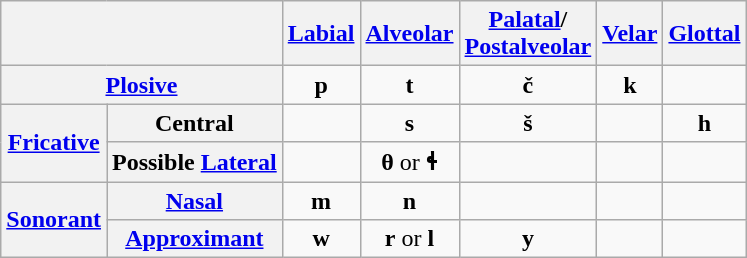<table class="wikitable">
<tr>
<th colspan=2></th>
<th align="center"><a href='#'>Labial</a></th>
<th align="center"><a href='#'>Alveolar</a></th>
<th align="center"><a href='#'>Palatal</a>/<br><a href='#'>Postalveolar</a></th>
<th align="center"><a href='#'>Velar</a></th>
<th align="center"><a href='#'>Glottal</a></th>
</tr>
<tr>
<th colspan=2><a href='#'>Plosive</a></th>
<td align="center"><strong>p</strong></td>
<td align="center"><strong>t</strong></td>
<td align="center"><strong>č</strong> </td>
<td align="center"><strong>k</strong></td>
<td></td>
</tr>
<tr>
<th rowspan=2><a href='#'>Fricative</a></th>
<th>Central</th>
<td></td>
<td align="center"><strong>s</strong></td>
<td align="center"><strong>š</strong> </td>
<td align="center"></td>
<td align="center"><strong>h</strong></td>
</tr>
<tr>
<th>Possible <a href='#'>Lateral</a></th>
<td></td>
<td align="center"><strong>θ</strong> or <strong>ɬ</strong></td>
<td></td>
<td></td>
<td></td>
</tr>
<tr>
<th rowspan=3><a href='#'>Sonorant</a></th>
<th><a href='#'>Nasal</a></th>
<td align="center"><strong>m</strong></td>
<td align="center"><strong>n</strong></td>
<td></td>
<td></td>
<td></td>
</tr>
<tr>
<th><a href='#'>Approximant</a></th>
<td align="center"><strong>w</strong></td>
<td align="center"><strong>r</strong> or <strong>l</strong></td>
<td align="center"><strong>y</strong> </td>
<td></td>
<td></td>
</tr>
</table>
